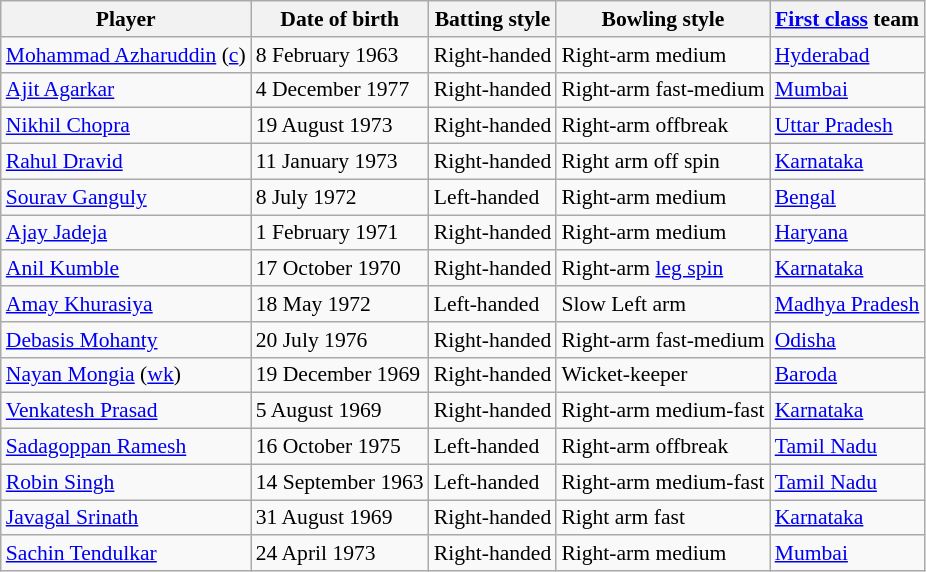<table class=wikitable style=font-size:90%;text-align:left>
<tr>
<th>Player</th>
<th>Date of birth</th>
<th>Batting style</th>
<th>Bowling style</th>
<th><a href='#'>First class</a> team</th>
</tr>
<tr>
<td><a href='#'>Mohammad Azharuddin</a> (<a href='#'>c</a>)</td>
<td>8 February 1963</td>
<td>Right-handed</td>
<td>Right-arm medium</td>
<td><a href='#'>Hyderabad</a></td>
</tr>
<tr>
<td><a href='#'>Ajit Agarkar</a></td>
<td>4 December 1977</td>
<td>Right-handed</td>
<td>Right-arm fast-medium</td>
<td><a href='#'>Mumbai</a></td>
</tr>
<tr>
<td><a href='#'>Nikhil Chopra</a></td>
<td>19 August 1973</td>
<td>Right-handed</td>
<td>Right-arm offbreak</td>
<td><a href='#'>Uttar Pradesh</a></td>
</tr>
<tr>
<td><a href='#'>Rahul Dravid</a></td>
<td>11 January 1973</td>
<td>Right-handed</td>
<td>Right arm off spin</td>
<td><a href='#'>Karnataka</a></td>
</tr>
<tr>
<td><a href='#'>Sourav Ganguly</a></td>
<td>8 July 1972</td>
<td>Left-handed</td>
<td>Right-arm medium</td>
<td><a href='#'>Bengal</a></td>
</tr>
<tr>
<td><a href='#'>Ajay Jadeja</a></td>
<td>1 February 1971</td>
<td>Right-handed</td>
<td>Right-arm medium</td>
<td><a href='#'>Haryana</a></td>
</tr>
<tr>
<td><a href='#'>Anil Kumble</a></td>
<td>17 October 1970</td>
<td>Right-handed</td>
<td>Right-arm <a href='#'>leg spin</a></td>
<td><a href='#'>Karnataka</a></td>
</tr>
<tr>
<td><a href='#'>Amay Khurasiya</a></td>
<td>18 May 1972</td>
<td>Left-handed</td>
<td>Slow Left arm</td>
<td><a href='#'>Madhya Pradesh</a></td>
</tr>
<tr>
<td><a href='#'>Debasis Mohanty</a></td>
<td>20 July 1976</td>
<td>Right-handed</td>
<td>Right-arm fast-medium</td>
<td><a href='#'>Odisha</a></td>
</tr>
<tr>
<td><a href='#'>Nayan Mongia</a> (<a href='#'>wk</a>)</td>
<td>19 December 1969</td>
<td>Right-handed</td>
<td>Wicket-keeper</td>
<td><a href='#'>Baroda</a></td>
</tr>
<tr>
<td><a href='#'>Venkatesh Prasad</a></td>
<td>5 August 1969</td>
<td>Right-handed</td>
<td>Right-arm medium-fast</td>
<td><a href='#'>Karnataka</a></td>
</tr>
<tr>
<td><a href='#'>Sadagoppan Ramesh</a></td>
<td>16 October 1975</td>
<td>Left-handed</td>
<td>Right-arm offbreak</td>
<td><a href='#'>Tamil Nadu</a></td>
</tr>
<tr>
<td><a href='#'>Robin Singh</a></td>
<td>14 September 1963</td>
<td>Left-handed</td>
<td>Right-arm medium-fast</td>
<td><a href='#'>Tamil Nadu</a></td>
</tr>
<tr>
<td><a href='#'>Javagal Srinath</a></td>
<td>31 August 1969</td>
<td>Right-handed</td>
<td>Right arm fast</td>
<td><a href='#'>Karnataka</a></td>
</tr>
<tr>
<td><a href='#'>Sachin Tendulkar</a></td>
<td>24 April 1973</td>
<td>Right-handed</td>
<td>Right-arm medium</td>
<td><a href='#'>Mumbai</a></td>
</tr>
</table>
